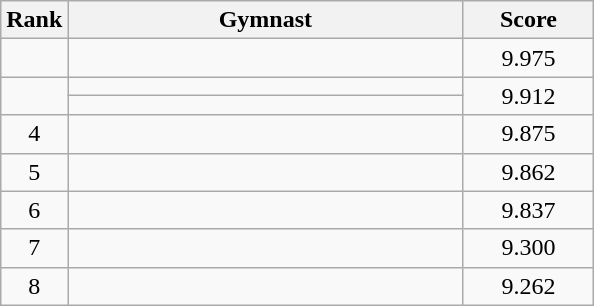<table class="wikitable" style="text-align:center">
<tr>
<th>Rank</th>
<th style="width:16em">Gymnast</th>
<th style="width:5em">Score</th>
</tr>
<tr>
<td></td>
<td align=left></td>
<td>9.975</td>
</tr>
<tr>
<td rowspan=2></td>
<td align=left></td>
<td rowspan=2>9.912</td>
</tr>
<tr>
<td align=left></td>
</tr>
<tr>
<td>4</td>
<td align=left></td>
<td>9.875</td>
</tr>
<tr>
<td>5</td>
<td align=left></td>
<td>9.862</td>
</tr>
<tr>
<td>6</td>
<td align=left></td>
<td>9.837</td>
</tr>
<tr>
<td>7</td>
<td align=left></td>
<td>9.300</td>
</tr>
<tr>
<td>8</td>
<td align=left></td>
<td>9.262</td>
</tr>
</table>
